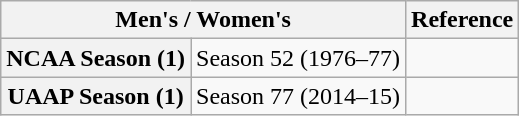<table class="wikitable">
<tr>
<th colspan=2>Men's / Women's</th>
<th>Reference</th>
</tr>
<tr>
<th>NCAA Season (1)</th>
<td>Season 52 (1976–77)</td>
<td align=center></td>
</tr>
<tr>
<th>UAAP Season (1)</th>
<td>Season 77 (2014–15)</td>
<td align=center><br></td>
</tr>
</table>
